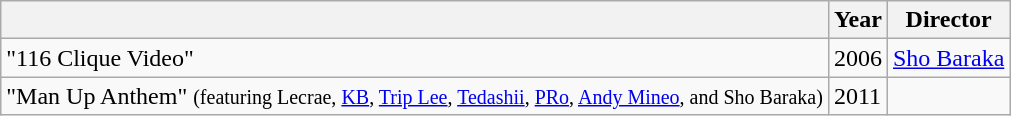<table class="wikitable">
<tr>
<th></th>
<th>Year</th>
<th>Director</th>
</tr>
<tr>
<td>"116 Clique Video"</td>
<td>2006</td>
<td><a href='#'>Sho Baraka</a></td>
</tr>
<tr>
<td>"Man Up Anthem" <small>(featuring Lecrae, <a href='#'>KB</a>, <a href='#'>Trip Lee</a>, <a href='#'>Tedashii</a>, <a href='#'>PRo</a>, <a href='#'>Andy Mineo</a>, and Sho Baraka) </small></td>
<td>2011</td>
<td></td>
</tr>
</table>
